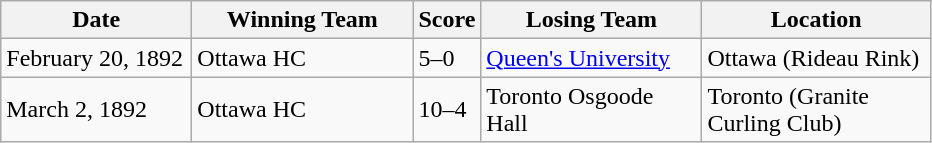<table class="wikitable">
<tr>
<th width="120">Date</th>
<th width="140">Winning Team</th>
<th width="5">Score</th>
<th width="140">Losing Team</th>
<th width="145">Location</th>
</tr>
<tr>
<td>February 20, 1892</td>
<td>Ottawa HC</td>
<td>5–0</td>
<td><a href='#'>Queen's University</a></td>
<td>Ottawa (Rideau Rink)</td>
</tr>
<tr>
<td>March 2, 1892</td>
<td>Ottawa HC</td>
<td>10–4</td>
<td>Toronto Osgoode Hall</td>
<td>Toronto (Granite Curling Club)</td>
</tr>
</table>
